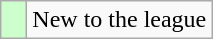<table class="wikitable" style="text-align: left;">
<tr>
<td width=10px bgcolor=#ccffcc></td>
<td>New to the league</td>
</tr>
</table>
